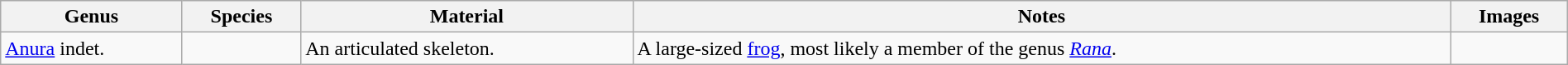<table class="wikitable" width="100%" align="center">
<tr>
<th>Genus</th>
<th>Species</th>
<th>Material</th>
<th>Notes</th>
<th>Images</th>
</tr>
<tr>
<td><a href='#'>Anura</a> indet.</td>
<td></td>
<td>An articulated skeleton.</td>
<td>A large-sized <a href='#'>frog</a>, most likely a member of the genus <em><a href='#'>Rana</a></em>.</td>
<td></td>
</tr>
</table>
